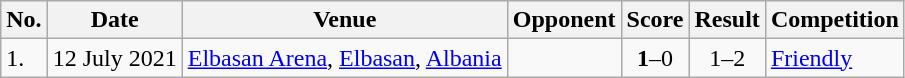<table class="wikitable">
<tr>
<th>No.</th>
<th>Date</th>
<th>Venue</th>
<th>Opponent</th>
<th>Score</th>
<th>Result</th>
<th>Competition</th>
</tr>
<tr>
<td>1.</td>
<td>12 July 2021</td>
<td><a href='#'>Elbasan Arena</a>, <a href='#'>Elbasan</a>, <a href='#'>Albania</a></td>
<td></td>
<td align=center><strong>1</strong>–0</td>
<td align=center>1–2</td>
<td><a href='#'>Friendly</a></td>
</tr>
</table>
